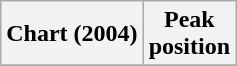<table class="wikitable sortable">
<tr>
<th align="left">Chart (2004)</th>
<th align="center">Peak<br>position</th>
</tr>
<tr>
</tr>
</table>
